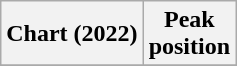<table class="wikitable sortable plainrowheaders" style="text-align:center">
<tr>
<th scope="col">Chart (2022)</th>
<th scope="col">Peak<br>position</th>
</tr>
<tr>
</tr>
</table>
